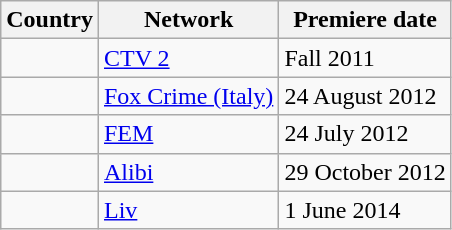<table class="sortable wikitable">
<tr>
<th>Country</th>
<th>Network</th>
<th>Premiere date</th>
</tr>
<tr>
<td></td>
<td><a href='#'>CTV 2</a></td>
<td>Fall 2011</td>
</tr>
<tr>
<td></td>
<td><a href='#'>Fox Crime (Italy)</a></td>
<td>24 August 2012</td>
</tr>
<tr>
<td></td>
<td><a href='#'>FEM</a></td>
<td>24 July 2012</td>
</tr>
<tr>
<td></td>
<td><a href='#'>Alibi</a></td>
<td>29 October 2012</td>
</tr>
<tr>
<td></td>
<td><a href='#'>Liv</a></td>
<td>1 June 2014</td>
</tr>
</table>
